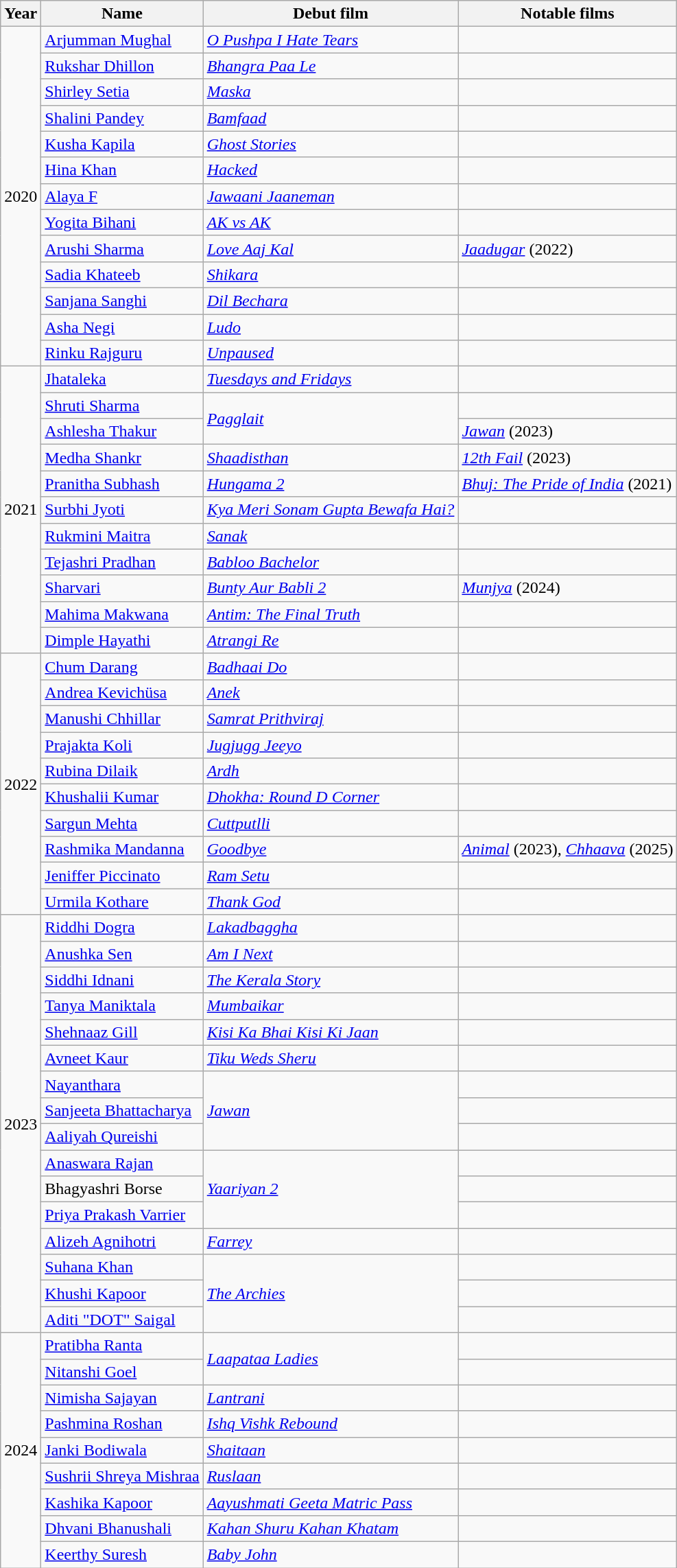<table class="wikitable sortable static-row-numbers static-row-header-text hover-highlight" "style="font-size: 100%">
<tr>
<th>Year</th>
<th>Name</th>
<th>Debut film</th>
<th class="unsortable">Notable films</th>
</tr>
<tr>
<td rowspan="13">2020</td>
<td><a href='#'>Arjumman Mughal</a></td>
<td><em><a href='#'>O Pushpa I Hate Tears</a></em></td>
<td></td>
</tr>
<tr>
<td><a href='#'>Rukshar Dhillon</a></td>
<td><em><a href='#'>Bhangra Paa Le</a></em></td>
<td></td>
</tr>
<tr>
<td><a href='#'>Shirley Setia</a></td>
<td><em><a href='#'>Maska</a></em></td>
<td></td>
</tr>
<tr>
<td><a href='#'>Shalini Pandey</a></td>
<td><em><a href='#'>Bamfaad</a></em></td>
<td></td>
</tr>
<tr>
<td><a href='#'>Kusha Kapila</a></td>
<td><em><a href='#'>Ghost Stories</a></em></td>
<td></td>
</tr>
<tr>
<td><a href='#'>Hina Khan</a></td>
<td><em><a href='#'>Hacked</a></em></td>
<td></td>
</tr>
<tr>
<td><a href='#'>Alaya F</a></td>
<td><em><a href='#'>Jawaani Jaaneman</a></em></td>
<td></td>
</tr>
<tr>
<td><a href='#'>Yogita Bihani</a></td>
<td><em><a href='#'>AK vs AK</a></em></td>
<td></td>
</tr>
<tr>
<td><a href='#'>Arushi Sharma</a></td>
<td><em><a href='#'>Love Aaj Kal</a></em></td>
<td><em><a href='#'>Jaadugar</a></em> (2022)</td>
</tr>
<tr>
<td><a href='#'>Sadia Khateeb</a></td>
<td><em><a href='#'>Shikara</a></em></td>
<td></td>
</tr>
<tr>
<td><a href='#'>Sanjana Sanghi</a></td>
<td><em><a href='#'>Dil Bechara</a></em></td>
<td></td>
</tr>
<tr>
<td><a href='#'>Asha Negi</a></td>
<td><em><a href='#'>Ludo</a></em></td>
<td></td>
</tr>
<tr>
<td><a href='#'>Rinku Rajguru</a></td>
<td><em><a href='#'>Unpaused</a></em></td>
<td></td>
</tr>
<tr>
<td rowspan="11">2021</td>
<td><a href='#'>Jhataleka</a></td>
<td><em><a href='#'>Tuesdays and Fridays</a></em></td>
<td></td>
</tr>
<tr>
<td><a href='#'>Shruti Sharma</a></td>
<td rowspan="2"><em><a href='#'>Pagglait</a></em></td>
<td></td>
</tr>
<tr>
<td><a href='#'>Ashlesha Thakur</a></td>
<td><em><a href='#'>Jawan</a></em> (2023)</td>
</tr>
<tr>
<td><a href='#'>Medha Shankr</a></td>
<td><em><a href='#'>Shaadisthan</a></em></td>
<td><em><a href='#'>12th Fail</a></em> (2023)</td>
</tr>
<tr>
<td><a href='#'>Pranitha Subhash</a></td>
<td><em><a href='#'>Hungama 2</a></em></td>
<td><em><a href='#'>Bhuj: The Pride of India</a></em> (2021)</td>
</tr>
<tr>
<td><a href='#'>Surbhi Jyoti</a></td>
<td><em><a href='#'>Kya Meri Sonam Gupta Bewafa Hai?</a></em></td>
<td></td>
</tr>
<tr>
<td><a href='#'>Rukmini Maitra</a></td>
<td><em><a href='#'>Sanak</a></em></td>
<td></td>
</tr>
<tr>
<td><a href='#'>Tejashri Pradhan</a></td>
<td><em><a href='#'>Babloo Bachelor</a></em></td>
<td></td>
</tr>
<tr>
<td><a href='#'>Sharvari</a></td>
<td><em><a href='#'>Bunty Aur Babli 2</a></em></td>
<td><em><a href='#'>Munjya</a></em> (2024)</td>
</tr>
<tr>
<td><a href='#'>Mahima Makwana</a></td>
<td><em><a href='#'>Antim: The Final Truth</a></em></td>
<td></td>
</tr>
<tr>
<td><a href='#'>Dimple Hayathi</a></td>
<td><em><a href='#'>Atrangi Re</a></em></td>
<td></td>
</tr>
<tr>
<td rowspan="10">2022</td>
<td><a href='#'>Chum Darang</a></td>
<td><em><a href='#'>Badhaai Do</a></em></td>
<td></td>
</tr>
<tr>
<td><a href='#'>Andrea Kevichüsa</a></td>
<td><em><a href='#'>Anek</a></em></td>
<td></td>
</tr>
<tr>
<td><a href='#'>Manushi Chhillar</a></td>
<td><em><a href='#'>Samrat Prithviraj</a></em></td>
<td></td>
</tr>
<tr>
<td><a href='#'>Prajakta Koli</a></td>
<td><em><a href='#'>Jugjugg Jeeyo</a></em></td>
<td></td>
</tr>
<tr>
<td><a href='#'>Rubina Dilaik</a></td>
<td><em><a href='#'>Ardh</a></em></td>
<td></td>
</tr>
<tr>
<td><a href='#'>Khushalii Kumar</a></td>
<td><em><a href='#'>Dhokha: Round D Corner</a></em></td>
<td></td>
</tr>
<tr>
<td><a href='#'>Sargun Mehta</a></td>
<td><em><a href='#'>Cuttputlli</a></em></td>
<td></td>
</tr>
<tr>
<td><a href='#'>Rashmika Mandanna</a></td>
<td><em><a href='#'>Goodbye</a></em></td>
<td><em><a href='#'>Animal</a></em> (2023), <em><a href='#'>Chhaava</a></em> (2025)</td>
</tr>
<tr>
<td><a href='#'>Jeniffer Piccinato</a></td>
<td><em><a href='#'>Ram Setu</a></em></td>
<td></td>
</tr>
<tr>
<td><a href='#'>Urmila Kothare</a></td>
<td><em><a href='#'>Thank God</a></em></td>
<td></td>
</tr>
<tr>
<td rowspan="16">2023</td>
<td><a href='#'>Riddhi Dogra</a></td>
<td><em><a href='#'>Lakadbaggha</a></em></td>
<td></td>
</tr>
<tr>
<td><a href='#'>Anushka Sen</a></td>
<td><em><a href='#'>Am I Next</a></em></td>
<td></td>
</tr>
<tr>
<td><a href='#'>Siddhi Idnani</a></td>
<td><em><a href='#'>The Kerala Story</a></em></td>
<td></td>
</tr>
<tr>
<td><a href='#'>Tanya Maniktala</a></td>
<td><em><a href='#'>Mumbaikar</a></em></td>
<td></td>
</tr>
<tr>
<td><a href='#'>Shehnaaz Gill</a></td>
<td><em><a href='#'>Kisi Ka Bhai Kisi Ki Jaan</a></em></td>
<td></td>
</tr>
<tr>
<td><a href='#'>Avneet Kaur</a></td>
<td><em><a href='#'>Tiku Weds Sheru</a></em></td>
<td></td>
</tr>
<tr>
<td><a href='#'>Nayanthara</a></td>
<td rowspan="3"><em><a href='#'>Jawan</a></em></td>
<td></td>
</tr>
<tr>
<td><a href='#'>Sanjeeta Bhattacharya</a></td>
<td></td>
</tr>
<tr>
<td><a href='#'>Aaliyah Qureishi</a></td>
<td></td>
</tr>
<tr>
<td><a href='#'>Anaswara Rajan</a></td>
<td rowspan="3"><em><a href='#'>Yaariyan 2</a></em></td>
<td></td>
</tr>
<tr>
<td>Bhagyashri Borse</td>
<td></td>
</tr>
<tr>
<td><a href='#'>Priya Prakash Varrier</a></td>
<td></td>
</tr>
<tr>
<td><a href='#'>Alizeh Agnihotri</a></td>
<td><em><a href='#'>Farrey</a></em></td>
<td></td>
</tr>
<tr>
<td><a href='#'>Suhana Khan</a></td>
<td rowspan="3"><em><a href='#'>The Archies</a></em></td>
<td></td>
</tr>
<tr>
<td><a href='#'>Khushi Kapoor</a></td>
<td></td>
</tr>
<tr>
<td><a href='#'>Aditi "DOT" Saigal</a></td>
<td></td>
</tr>
<tr>
<td rowspan="9">2024</td>
<td><a href='#'>Pratibha Ranta</a></td>
<td rowspan="2"><em><a href='#'>Laapataa Ladies</a></em></td>
<td></td>
</tr>
<tr>
<td><a href='#'>Nitanshi Goel</a></td>
<td></td>
</tr>
<tr>
<td><a href='#'>Nimisha Sajayan</a></td>
<td><em><a href='#'>Lantrani</a></em></td>
<td></td>
</tr>
<tr>
<td><a href='#'>Pashmina Roshan</a></td>
<td><em><a href='#'>Ishq Vishk Rebound</a></em></td>
<td></td>
</tr>
<tr>
<td><a href='#'>Janki Bodiwala</a></td>
<td><em><a href='#'>Shaitaan</a></em></td>
<td></td>
</tr>
<tr>
<td><a href='#'>Sushrii Shreya Mishraa</a></td>
<td><em><a href='#'>Ruslaan</a></em></td>
<td></td>
</tr>
<tr>
<td><a href='#'>Kashika Kapoor</a></td>
<td><em><a href='#'>Aayushmati Geeta Matric Pass</a></em></td>
<td></td>
</tr>
<tr>
<td><a href='#'>Dhvani Bhanushali</a></td>
<td><em><a href='#'>Kahan Shuru Kahan Khatam</a></em></td>
<td></td>
</tr>
<tr>
<td><a href='#'>Keerthy Suresh</a></td>
<td><em><a href='#'>Baby John</a></em></td>
</tr>
</table>
